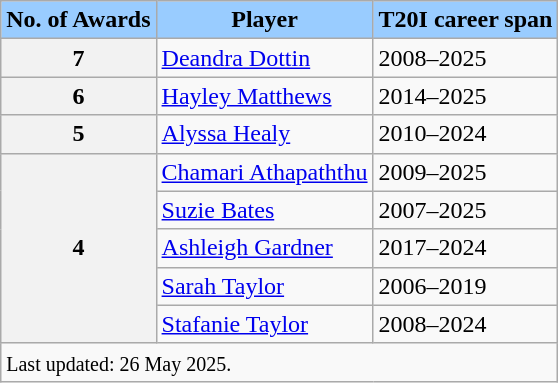<table class="wikitable">
<tr>
<th style="background-color:#99ccff;" scope="col">No. of Awards</th>
<th style="background-color:#99ccff;" scope="col">Player</th>
<th style="background-color:#99ccff;" scope="col">T20I career span</th>
</tr>
<tr>
<th scope="row">7</th>
<td> <a href='#'>Deandra Dottin</a></td>
<td>2008–2025</td>
</tr>
<tr>
<th scope="row">6</th>
<td> <a href='#'>Hayley Matthews</a></td>
<td>2014–2025</td>
</tr>
<tr>
<th scope="row">5</th>
<td> <a href='#'>Alyssa Healy</a></td>
<td>2010–2024</td>
</tr>
<tr>
<th rowspan="5">4</th>
<td> <a href='#'>Chamari Athapaththu</a></td>
<td>2009–2025</td>
</tr>
<tr>
<td> <a href='#'>Suzie Bates</a></td>
<td>2007–2025</td>
</tr>
<tr>
<td> <a href='#'>Ashleigh Gardner</a></td>
<td>2017–2024</td>
</tr>
<tr>
<td> <a href='#'>Sarah Taylor</a></td>
<td>2006–2019</td>
</tr>
<tr>
<td> <a href='#'>Stafanie Taylor</a></td>
<td>2008–2024</td>
</tr>
<tr class="sortbottom">
<td colspan="3" scope="row" style="text-align:left"><small>Last updated: 26 May 2025.</small></td>
</tr>
</table>
